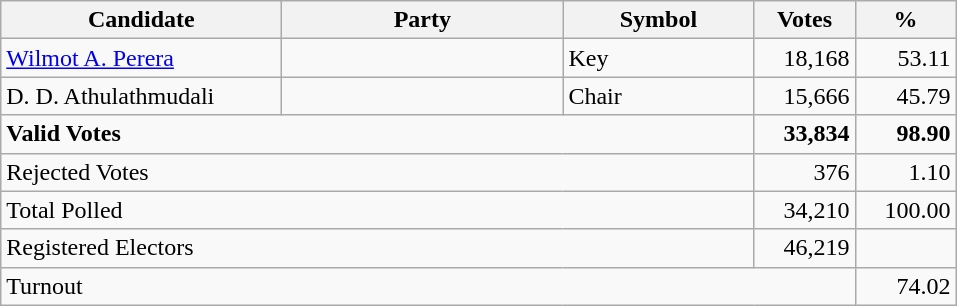<table class="wikitable" border="1" style="text-align:right;">
<tr>
<th align=left width="180">Candidate</th>
<th align=left width="180">Party</th>
<th align=left width="120">Symbol</th>
<th align=left width="60">Votes</th>
<th align=left width="60">%</th>
</tr>
<tr>
<td align=left><a href='#'>Wilmot A. Perera</a></td>
<td></td>
<td align=left>Key</td>
<td>18,168</td>
<td>53.11</td>
</tr>
<tr>
<td align=left>D. D. Athulathmudali</td>
<td></td>
<td align=left>Chair</td>
<td>15,666</td>
<td>45.79</td>
</tr>
<tr>
<td align=left colspan=3><strong>Valid Votes</strong></td>
<td><strong>33,834</strong></td>
<td><strong>98.90</strong></td>
</tr>
<tr>
<td align=left colspan=3>Rejected Votes</td>
<td>376</td>
<td>1.10</td>
</tr>
<tr>
<td align=left colspan=3>Total Polled</td>
<td>34,210</td>
<td>100.00</td>
</tr>
<tr>
<td align=left colspan=3>Registered Electors</td>
<td>46,219</td>
<td></td>
</tr>
<tr>
<td align=left colspan=4>Turnout</td>
<td>74.02</td>
</tr>
</table>
